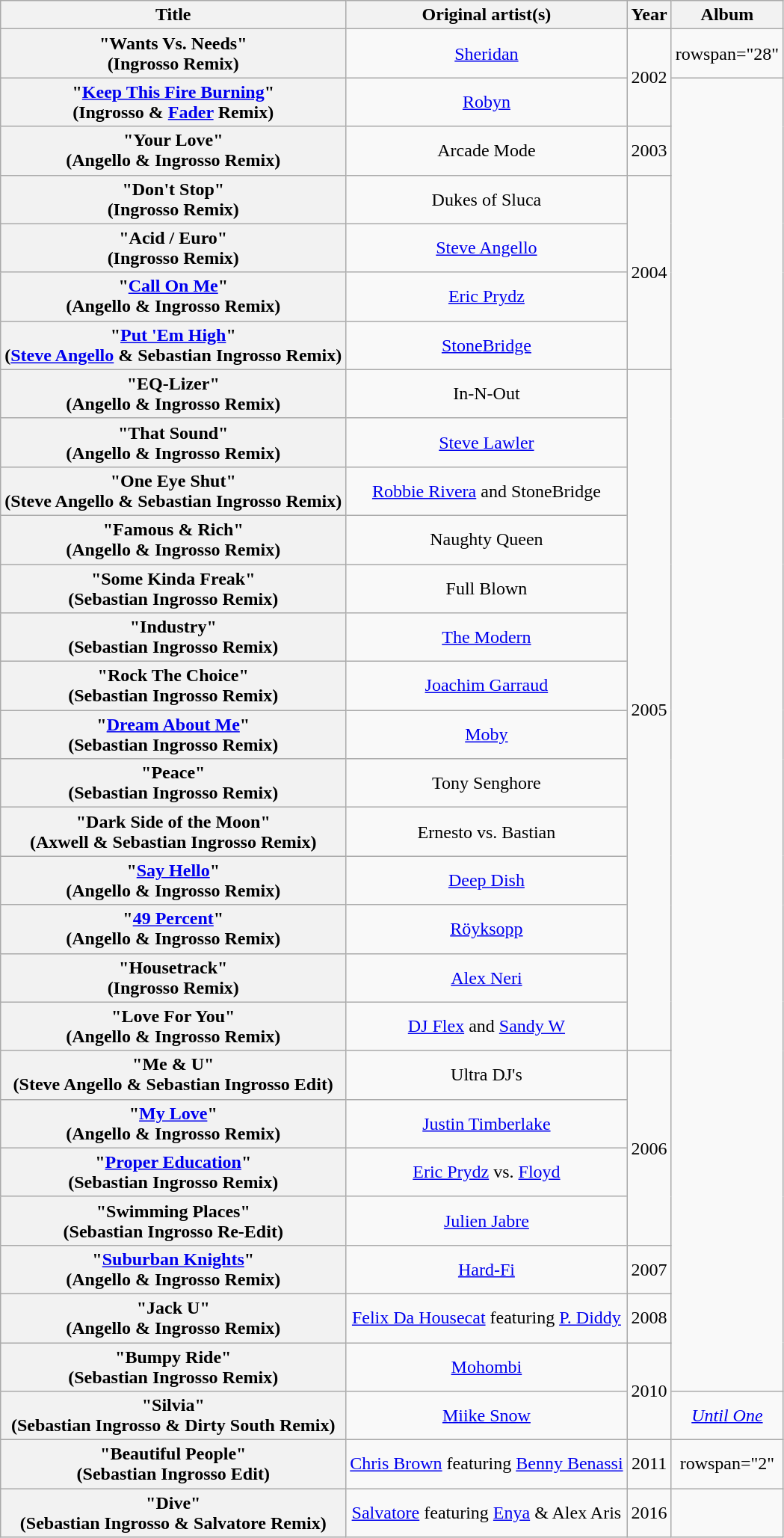<table class="wikitable plainrowheaders" style="text-align:center;">
<tr>
<th scope="col">Title</th>
<th scope="col">Original artist(s)</th>
<th scope="col">Year</th>
<th scope="col">Album</th>
</tr>
<tr>
<th scope="row">"Wants Vs. Needs"<br><span>(Ingrosso Remix)</span></th>
<td><a href='#'>Sheridan</a></td>
<td rowspan="2">2002</td>
<td>rowspan="28" </td>
</tr>
<tr>
<th scope="row">"<a href='#'>Keep This Fire Burning</a>"<br><span>(Ingrosso & <a href='#'>Fader</a> Remix)</span></th>
<td><a href='#'>Robyn</a></td>
</tr>
<tr>
<th scope="row">"Your Love"<br><span>(Angello & Ingrosso Remix)</span></th>
<td>Arcade Mode</td>
<td>2003</td>
</tr>
<tr>
<th scope="row">"Don't Stop"<br><span>(Ingrosso Remix)</span></th>
<td>Dukes of Sluca</td>
<td rowspan="4">2004</td>
</tr>
<tr>
<th scope="row">"Acid / Euro"<br><span>(Ingrosso Remix)</span></th>
<td><a href='#'>Steve Angello</a></td>
</tr>
<tr>
<th scope="row">"<a href='#'>Call On Me</a>"<br><span>(Angello & Ingrosso Remix)</span></th>
<td><a href='#'>Eric Prydz</a></td>
</tr>
<tr>
<th scope="row">"<a href='#'>Put 'Em High</a>"<br><span>(<a href='#'>Steve Angello</a> & Sebastian Ingrosso Remix)</span></th>
<td><a href='#'>StoneBridge</a></td>
</tr>
<tr>
<th scope="row">"EQ-Lizer"<br><span>(Angello & Ingrosso Remix)</span></th>
<td>In-N-Out</td>
<td rowspan="14">2005</td>
</tr>
<tr>
<th scope="row">"That Sound"<br><span>(Angello & Ingrosso Remix)</span></th>
<td><a href='#'>Steve Lawler</a></td>
</tr>
<tr>
<th scope="row">"One Eye Shut"<br><span>(Steve Angello & Sebastian Ingrosso Remix)</span></th>
<td><a href='#'>Robbie Rivera</a> and StoneBridge</td>
</tr>
<tr>
<th scope="row">"Famous & Rich"<br><span>(Angello & Ingrosso Remix)</span></th>
<td>Naughty Queen</td>
</tr>
<tr>
<th scope="row">"Some Kinda Freak"<br><span>(Sebastian Ingrosso Remix)</span></th>
<td>Full Blown</td>
</tr>
<tr>
<th scope="row">"Industry"<br><span>(Sebastian Ingrosso Remix)</span></th>
<td><a href='#'>The Modern</a></td>
</tr>
<tr>
<th scope="row">"Rock The Choice"<br><span>(Sebastian Ingrosso Remix)</span></th>
<td><a href='#'>Joachim Garraud</a></td>
</tr>
<tr>
<th scope="row">"<a href='#'>Dream About Me</a>"<br><span>(Sebastian Ingrosso Remix)</span></th>
<td><a href='#'>Moby</a></td>
</tr>
<tr>
<th scope="row">"Peace"<br><span>(Sebastian Ingrosso Remix)</span></th>
<td>Tony Senghore</td>
</tr>
<tr>
<th scope="row">"Dark Side of the Moon"<br><span>(Axwell & Sebastian Ingrosso Remix)</span></th>
<td>Ernesto vs. Bastian</td>
</tr>
<tr>
<th scope="row">"<a href='#'>Say Hello</a>"<br><span>(Angello & Ingrosso Remix)</span></th>
<td><a href='#'>Deep Dish</a></td>
</tr>
<tr>
<th scope="row">"<a href='#'>49 Percent</a>"<br><span>(Angello & Ingrosso Remix)</span></th>
<td><a href='#'>Röyksopp</a></td>
</tr>
<tr>
<th scope="row">"Housetrack"<br><span>(Ingrosso Remix)</span></th>
<td><a href='#'>Alex Neri</a></td>
</tr>
<tr>
<th scope="row">"Love For You"<br><span>(Angello & Ingrosso Remix)</span></th>
<td><a href='#'>DJ Flex</a> and <a href='#'>Sandy W</a></td>
</tr>
<tr>
<th scope="row">"Me & U"<br><span>(Steve Angello & Sebastian Ingrosso Edit)</span></th>
<td>Ultra DJ's</td>
<td rowspan="4">2006</td>
</tr>
<tr>
<th scope="row">"<a href='#'>My Love</a>"<br><span>(Angello & Ingrosso Remix)</span></th>
<td><a href='#'>Justin Timberlake</a></td>
</tr>
<tr>
<th scope="row">"<a href='#'>Proper Education</a>"<br><span>(Sebastian Ingrosso Remix)</span></th>
<td><a href='#'>Eric Prydz</a> vs. <a href='#'>Floyd</a></td>
</tr>
<tr>
<th scope="row">"Swimming Places"<br><span>(Sebastian Ingrosso Re-Edit)</span></th>
<td><a href='#'>Julien Jabre</a></td>
</tr>
<tr>
<th scope="row">"<a href='#'>Suburban Knights</a>"<br><span>(Angello & Ingrosso Remix)</span></th>
<td><a href='#'>Hard-Fi</a></td>
<td>2007</td>
</tr>
<tr>
<th scope="row">"Jack U"<br><span>(Angello & Ingrosso Remix)</span></th>
<td><a href='#'>Felix Da Housecat</a> featuring <a href='#'>P. Diddy</a></td>
<td>2008</td>
</tr>
<tr>
<th scope="row">"Bumpy Ride"<br><span>(Sebastian Ingrosso Remix)</span></th>
<td><a href='#'>Mohombi</a></td>
<td rowspan="2">2010</td>
</tr>
<tr>
<th scope="row">"Silvia"<br><span>(Sebastian Ingrosso & Dirty South Remix)</span></th>
<td><a href='#'>Miike Snow</a></td>
<td><em><a href='#'>Until One</a></em></td>
</tr>
<tr>
<th scope="row">"Beautiful People"<br><span>(Sebastian Ingrosso Edit)</span></th>
<td><a href='#'>Chris Brown</a> featuring <a href='#'>Benny Benassi</a></td>
<td>2011</td>
<td>rowspan="2" </td>
</tr>
<tr>
<th scope="row">"Dive"<br><span>(Sebastian Ingrosso & Salvatore Remix)</span></th>
<td><a href='#'>Salvatore</a> featuring <a href='#'>Enya</a> & Alex Aris</td>
<td>2016</td>
</tr>
</table>
